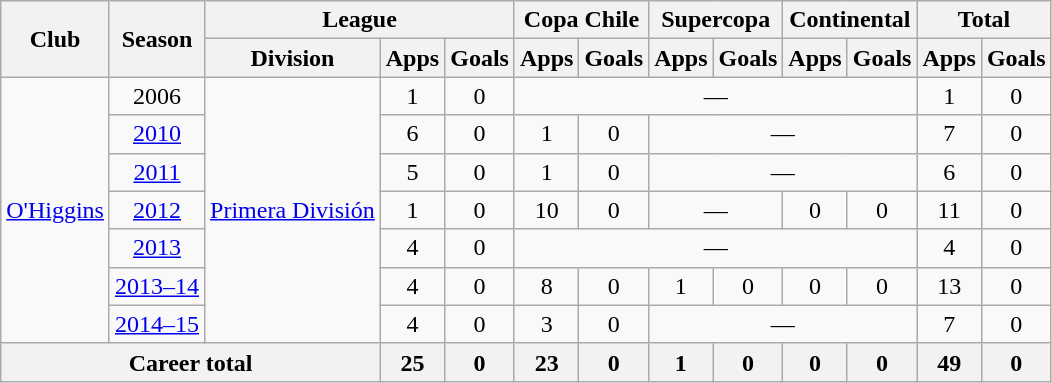<table class="wikitable" style="text-align: center;">
<tr>
<th rowspan="2">Club</th>
<th rowspan="2">Season</th>
<th colspan="3">League</th>
<th colspan="2">Copa Chile</th>
<th colspan="2">Supercopa</th>
<th colspan="2">Continental</th>
<th colspan="2">Total</th>
</tr>
<tr>
<th>Division</th>
<th>Apps</th>
<th>Goals</th>
<th>Apps</th>
<th>Goals</th>
<th>Apps</th>
<th>Goals</th>
<th>Apps</th>
<th>Goals</th>
<th>Apps</th>
<th>Goals</th>
</tr>
<tr>
<td rowspan="7"><a href='#'>O'Higgins</a></td>
<td>2006</td>
<td rowspan="7"><a href='#'>Primera División</a></td>
<td>1</td>
<td>0</td>
<td colspan="6">—</td>
<td>1</td>
<td>0</td>
</tr>
<tr>
<td><a href='#'>2010</a></td>
<td>6</td>
<td>0</td>
<td>1</td>
<td>0</td>
<td colspan="4">—</td>
<td>7</td>
<td>0</td>
</tr>
<tr>
<td><a href='#'>2011</a></td>
<td>5</td>
<td>0</td>
<td>1</td>
<td>0</td>
<td colspan="4">—</td>
<td>6</td>
<td>0</td>
</tr>
<tr>
<td><a href='#'>2012</a></td>
<td>1</td>
<td>0</td>
<td>10</td>
<td>0</td>
<td colspan="2">—</td>
<td>0</td>
<td>0</td>
<td>11</td>
<td>0</td>
</tr>
<tr>
<td><a href='#'>2013</a></td>
<td>4</td>
<td>0</td>
<td colspan="6">—</td>
<td>4</td>
<td>0</td>
</tr>
<tr>
<td><a href='#'>2013–14</a></td>
<td>4</td>
<td>0</td>
<td>8</td>
<td>0</td>
<td>1</td>
<td>0</td>
<td>0</td>
<td>0</td>
<td>13</td>
<td>0</td>
</tr>
<tr>
<td><a href='#'>2014–15</a></td>
<td>4</td>
<td>0</td>
<td>3</td>
<td>0</td>
<td colspan="4">—</td>
<td>7</td>
<td>0</td>
</tr>
<tr>
<th colspan="3">Career total</th>
<th>25</th>
<th>0</th>
<th>23</th>
<th>0</th>
<th>1</th>
<th>0</th>
<th>0</th>
<th>0</th>
<th>49</th>
<th>0</th>
</tr>
</table>
